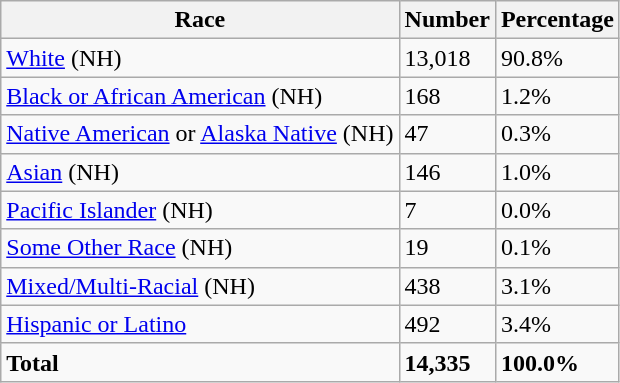<table class="wikitable">
<tr>
<th>Race</th>
<th>Number</th>
<th>Percentage</th>
</tr>
<tr>
<td><a href='#'>White</a> (NH)</td>
<td>13,018</td>
<td>90.8%</td>
</tr>
<tr>
<td><a href='#'>Black or African American</a> (NH)</td>
<td>168</td>
<td>1.2%</td>
</tr>
<tr>
<td><a href='#'>Native American</a> or <a href='#'>Alaska Native</a> (NH)</td>
<td>47</td>
<td>0.3%</td>
</tr>
<tr>
<td><a href='#'>Asian</a> (NH)</td>
<td>146</td>
<td>1.0%</td>
</tr>
<tr>
<td><a href='#'>Pacific Islander</a> (NH)</td>
<td>7</td>
<td>0.0%</td>
</tr>
<tr>
<td><a href='#'>Some Other Race</a> (NH)</td>
<td>19</td>
<td>0.1%</td>
</tr>
<tr>
<td><a href='#'>Mixed/Multi-Racial</a> (NH)</td>
<td>438</td>
<td>3.1%</td>
</tr>
<tr>
<td><a href='#'>Hispanic or Latino</a></td>
<td>492</td>
<td>3.4%</td>
</tr>
<tr>
<td><strong>Total</strong></td>
<td><strong>14,335</strong></td>
<td><strong>100.0%</strong></td>
</tr>
</table>
